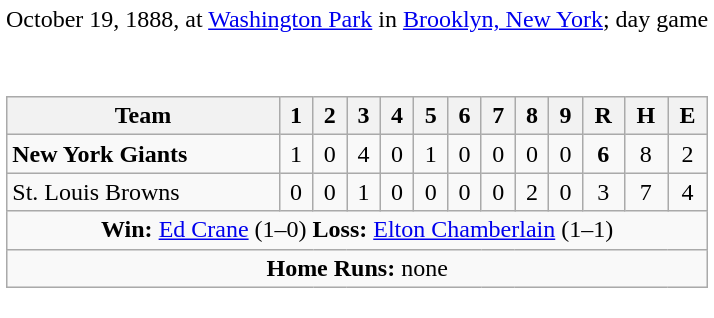<table cellpadding="4" cellspacing="0" style="margin: 1em 1em 1em 0; background: #FFF;">
<tr>
<td align=left>October 19, 1888, at <a href='#'>Washington Park</a> in <a href='#'>Brooklyn, New York</a>; day game</td>
</tr>
<tr>
<td colspan=2><br><table class="wikitable"  style="width:100%; background:#f2f2f2;">
<tr>
<th align=left>Team</th>
<th>1</th>
<th>2</th>
<th>3</th>
<th>4</th>
<th>5</th>
<th>6</th>
<th>7</th>
<th>8</th>
<th>9</th>
<th>R</th>
<th>H</th>
<th>E</th>
</tr>
<tr style="text-align:center; background:#f9f9f9;">
<td align=left><strong>New York Giants</strong></td>
<td>1</td>
<td>0</td>
<td>4</td>
<td>0</td>
<td>1</td>
<td>0</td>
<td>0</td>
<td>0</td>
<td>0</td>
<td><strong>6</strong></td>
<td>8</td>
<td>2</td>
</tr>
<tr style="text-align:center; background:#f9f9f9;">
<td align=left>St. Louis Browns</td>
<td>0</td>
<td>0</td>
<td>1</td>
<td>0</td>
<td>0</td>
<td>0</td>
<td>0</td>
<td>2</td>
<td>0</td>
<td>3</td>
<td>7</td>
<td>4</td>
</tr>
<tr style="text-align:center; background:#f9f9f9;">
<td colspan=13><strong>Win:</strong> <a href='#'>Ed Crane</a> (1–0) <strong>Loss:</strong> <a href='#'>Elton Chamberlain</a> (1–1)</td>
</tr>
<tr style="text-align:center; background:#f9f9f9;">
<td colspan=13><strong>Home Runs:</strong> none</td>
</tr>
</table>
</td>
</tr>
</table>
